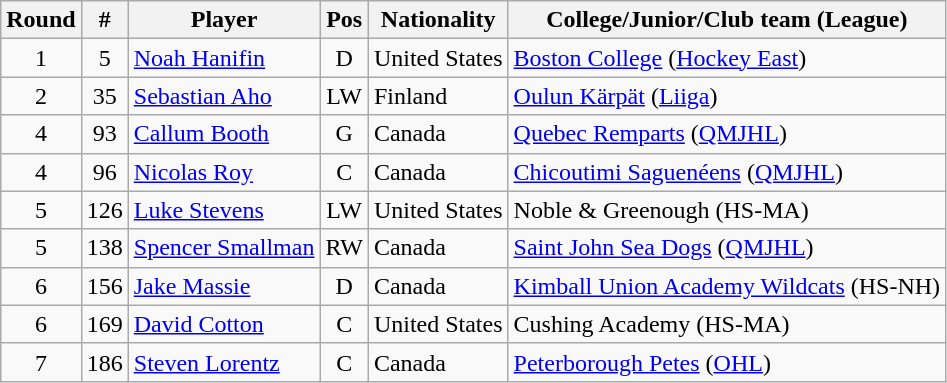<table class="wikitable">
<tr>
<th>Round</th>
<th>#</th>
<th>Player</th>
<th>Pos</th>
<th>Nationality</th>
<th>College/Junior/Club team (League)</th>
</tr>
<tr>
<td style="text-align:center">1</td>
<td style="text-align:center">5</td>
<td><a href='#'>Noah Hanifin</a></td>
<td style="text-align:center">D</td>
<td> United States</td>
<td><a href='#'>Boston College</a> (<a href='#'>Hockey East</a>)</td>
</tr>
<tr>
<td style="text-align:center">2</td>
<td style="text-align:center">35</td>
<td><a href='#'>Sebastian Aho</a></td>
<td style="text-align:center">LW</td>
<td> Finland</td>
<td><a href='#'>Oulun Kärpät</a> (<a href='#'>Liiga</a>)</td>
</tr>
<tr>
<td style="text-align:center">4</td>
<td style="text-align:center">93</td>
<td><a href='#'>Callum Booth</a></td>
<td style="text-align:center">G</td>
<td> Canada</td>
<td><a href='#'>Quebec Remparts</a> (<a href='#'>QMJHL</a>)</td>
</tr>
<tr>
<td style="text-align:center">4</td>
<td style="text-align:center">96</td>
<td><a href='#'>Nicolas Roy</a></td>
<td style="text-align:center">C</td>
<td> Canada</td>
<td><a href='#'>Chicoutimi Saguenéens</a> (<a href='#'>QMJHL</a>)</td>
</tr>
<tr>
<td style="text-align:center">5</td>
<td style="text-align:center">126</td>
<td><a href='#'>Luke Stevens</a></td>
<td style="text-align:center">LW</td>
<td> United States</td>
<td>Noble & Greenough (HS-MA)</td>
</tr>
<tr>
<td style="text-align:center">5</td>
<td style="text-align:center">138</td>
<td><a href='#'>Spencer Smallman</a></td>
<td style="text-align:center">RW</td>
<td> Canada</td>
<td><a href='#'>Saint John Sea Dogs</a> (<a href='#'>QMJHL</a>)</td>
</tr>
<tr>
<td style="text-align:center">6</td>
<td style="text-align:center">156</td>
<td><a href='#'>Jake Massie</a></td>
<td style="text-align:center">D</td>
<td> Canada</td>
<td><a href='#'>Kimball Union Academy Wildcats</a> (HS-NH)</td>
</tr>
<tr>
<td style="text-align:center">6</td>
<td style="text-align:center">169</td>
<td><a href='#'>David Cotton</a></td>
<td style="text-align:center">C</td>
<td> United States</td>
<td>Cushing Academy (HS-MA)</td>
</tr>
<tr>
<td style="text-align:center">7</td>
<td style="text-align:center">186</td>
<td><a href='#'>Steven Lorentz</a></td>
<td style="text-align:center">C</td>
<td> Canada</td>
<td><a href='#'>Peterborough Petes</a> (<a href='#'>OHL</a>)</td>
</tr>
</table>
